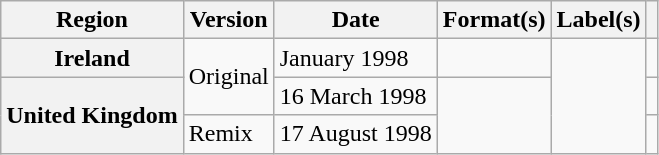<table class="wikitable plainrowheaders">
<tr>
<th scope="col">Region</th>
<th scope="col">Version</th>
<th scope="col">Date</th>
<th scope="col">Format(s)</th>
<th scope="col">Label(s)</th>
<th scope="col"></th>
</tr>
<tr>
<th scope="row">Ireland</th>
<td rowspan="2">Original</td>
<td>January 1998</td>
<td></td>
<td rowspan="3"></td>
<td></td>
</tr>
<tr>
<th scope="row" rowspan="2">United Kingdom</th>
<td>16 March 1998</td>
<td rowspan="2"></td>
<td></td>
</tr>
<tr>
<td>Remix</td>
<td>17 August 1998</td>
<td></td>
</tr>
</table>
